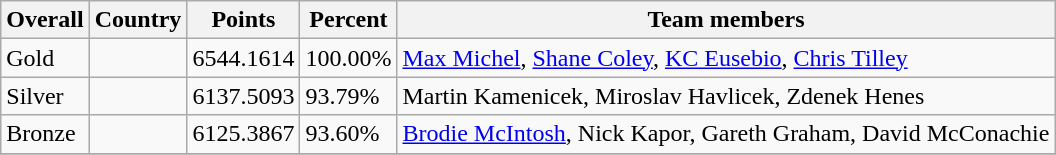<table class="wikitable sortable" style="text-align: left;">
<tr>
<th>Overall</th>
<th>Country</th>
<th>Points</th>
<th>Percent</th>
<th>Team members</th>
</tr>
<tr>
<td> Gold</td>
<td></td>
<td>6544.1614</td>
<td>100.00%</td>
<td><a href='#'>Max Michel</a>, <a href='#'>Shane Coley</a>, <a href='#'>KC Eusebio</a>, <a href='#'>Chris Tilley</a></td>
</tr>
<tr>
<td> Silver</td>
<td></td>
<td>6137.5093</td>
<td>93.79%</td>
<td>Martin Kamenicek, Miroslav Havlicek, Zdenek Henes</td>
</tr>
<tr>
<td> Bronze</td>
<td></td>
<td>6125.3867</td>
<td>93.60%</td>
<td><a href='#'>Brodie McIntosh</a>, Nick Kapor, Gareth Graham, David McConachie</td>
</tr>
<tr>
</tr>
</table>
